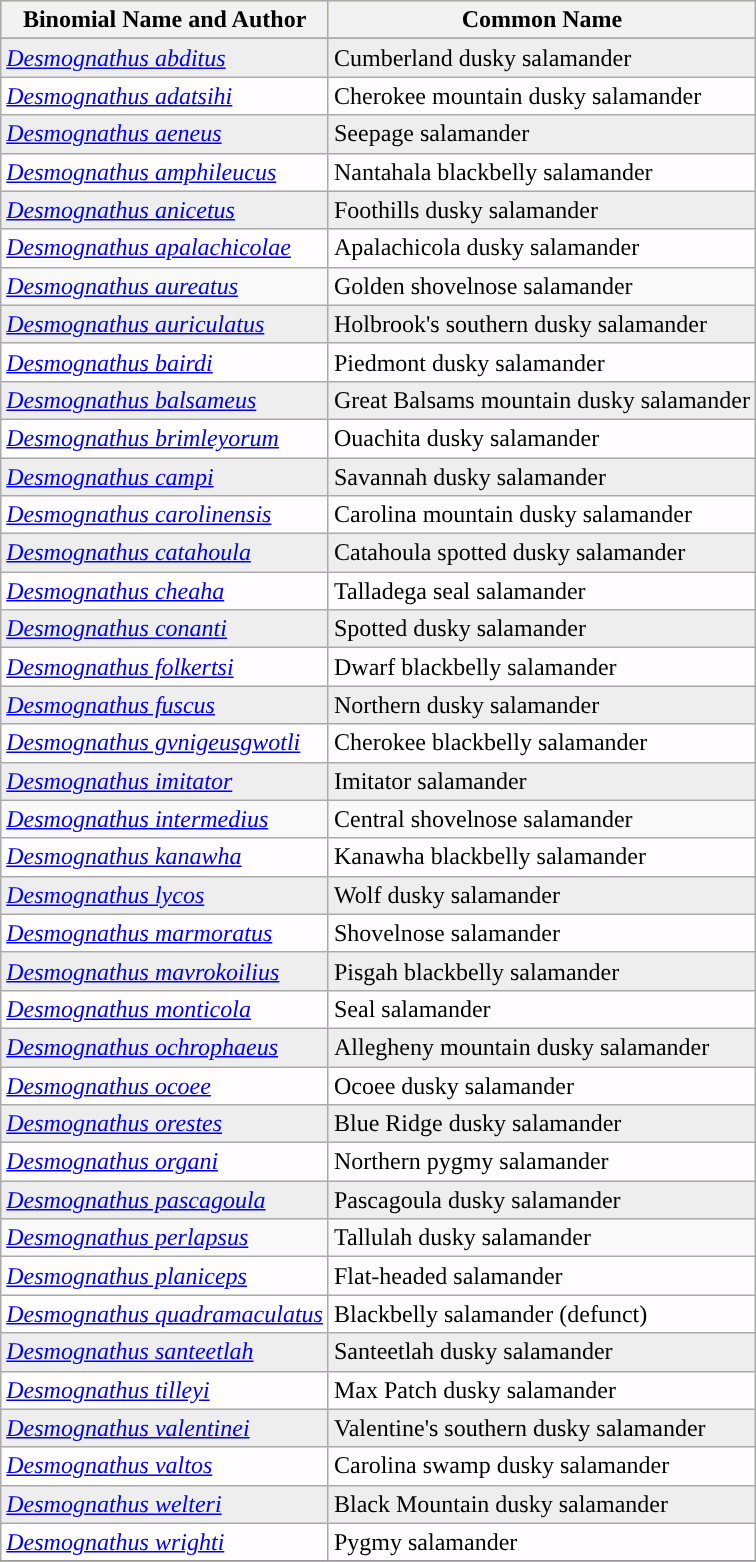<table class="wikitable" style="text-align:left; border:1px solid #999999; ">
<tr style="background:#CCCC99; text-align: center; ">
<th>Binomial Name and Author</th>
<th>Common Name</th>
</tr>
<tr>
</tr>
<tr style="background:#EEEEEE;">
<td><em><a href='#'>Desmognathus abditus</a></em> <br> </td>
<td>Cumberland dusky salamander</td>
</tr>
<tr style="background:#FFFDFF;">
<td><em><a href='#'>Desmognathus adatsihi</a></em><br></td>
<td>Cherokee mountain dusky salamander</td>
</tr>
<tr style="background:#EEEEEE;">
<td><em><a href='#'>Desmognathus aeneus</a></em> <br> </td>
<td>Seepage salamander</td>
</tr>
<tr style="background:#FFFDFF;">
<td><em><a href='#'>Desmognathus amphileucus</a></em> <br> </td>
<td>Nantahala blackbelly salamander</td>
</tr>
<tr style="background:#EEEEEE;">
<td><em><a href='#'>Desmognathus anicetus</a></em> <br> </td>
<td>Foothills dusky salamander</td>
</tr>
<tr style="background:#FFFDFF;">
<td><em><a href='#'>Desmognathus apalachicolae</a></em> <br> </td>
<td>Apalachicola dusky salamander</td>
</tr>
<tr>
<td><em><a href='#'>Desmognathus aureatus</a></em> <br> </td>
<td>Golden shovelnose salamander</td>
</tr>
<tr style="background:#EEEEEE;">
<td><em><a href='#'>Desmognathus auriculatus</a></em> <br> </td>
<td>Holbrook's southern dusky salamander</td>
</tr>
<tr style="background:#FFFDFF;">
<td><em><a href='#'>Desmognathus bairdi</a></em> <br> </td>
<td>Piedmont dusky salamander</td>
</tr>
<tr style="background:#EEEEEE;">
<td><em><a href='#'>Desmognathus balsameus</a></em> <br> </td>
<td>Great Balsams mountain dusky salamander</td>
</tr>
<tr style="background:#FFFDFF;">
<td><em><a href='#'>Desmognathus brimleyorum</a></em> <br> </td>
<td>Ouachita dusky salamander</td>
</tr>
<tr style="background:#EEEEEE;">
<td><em><a href='#'>Desmognathus campi</a></em> <br> </td>
<td>Savannah dusky salamander</td>
</tr>
<tr style="background:#FFFDFF;">
<td><em><a href='#'>Desmognathus carolinensis</a></em> <br> </td>
<td>Carolina mountain dusky salamander</td>
</tr>
<tr style="background:#EEEEEE;">
<td><em><a href='#'>Desmognathus catahoula</a></em> <br> </td>
<td>Catahoula spotted dusky salamander</td>
</tr>
<tr style="background:#FFFDFF;">
<td><em><a href='#'>Desmognathus cheaha</a></em> <br> </td>
<td>Talladega seal salamander</td>
</tr>
<tr style="background:#EEEEEE;">
<td><em><a href='#'>Desmognathus conanti</a></em> <br> </td>
<td>Spotted dusky salamander</td>
</tr>
<tr style="background:#FFFDFF;">
<td><em><a href='#'>Desmognathus folkertsi</a></em> <br> </td>
<td>Dwarf blackbelly salamander</td>
</tr>
<tr style="background:#EEEEEE;">
<td><em><a href='#'>Desmognathus fuscus</a></em> <br> </td>
<td>Northern dusky salamander</td>
</tr>
<tr style="background:#FFFDFF;">
<td><em><a href='#'>Desmognathus gvnigeusgwotli</a></em>  <br> </td>
<td>Cherokee blackbelly salamander</td>
</tr>
<tr style="background:#EEEEEE;">
<td><em><a href='#'>Desmognathus imitator</a></em> <br> </td>
<td>Imitator salamander</td>
</tr>
<tr>
<td><em><a href='#'>Desmognathus intermedius</a></em> <br> </td>
<td>Central shovelnose salamander</td>
</tr>
<tr style="background:#FFFDFF;">
<td><em><a href='#'>Desmognathus kanawha</a></em> <br> </td>
<td>Kanawha blackbelly salamander</td>
</tr>
<tr style="background:#EEEEEE;">
<td><em><a href='#'>Desmognathus lycos</a></em> <br> </td>
<td>Wolf dusky salamander</td>
</tr>
<tr style="background:#FFFDFF;">
<td><em><a href='#'>Desmognathus marmoratus</a></em> <br> </td>
<td>Shovelnose salamander</td>
</tr>
<tr style="background:#EEEEEE;">
<td><em><a href='#'>Desmognathus mavrokoilius</a></em> <br> </td>
<td>Pisgah blackbelly salamander</td>
</tr>
<tr style="background:#FFFDFF;">
<td><em><a href='#'>Desmognathus monticola</a></em> <br> </td>
<td>Seal salamander</td>
</tr>
<tr style="background:#EEEEEE;">
<td><em><a href='#'>Desmognathus ochrophaeus</a></em> <br> </td>
<td>Allegheny mountain dusky salamander</td>
</tr>
<tr style="background:#FFFDFF;">
<td><em><a href='#'>Desmognathus ocoee</a></em> <br> </td>
<td>Ocoee dusky salamander</td>
</tr>
<tr style="background:#EEEEEE;">
<td><em><a href='#'>Desmognathus orestes</a></em> <br> </td>
<td>Blue Ridge dusky salamander</td>
</tr>
<tr style="background:#FFFDFF;">
<td><em><a href='#'>Desmognathus organi</a></em> <br> </td>
<td>Northern pygmy salamander</td>
</tr>
<tr style="background:#EEEEEE;">
<td><em><a href='#'>Desmognathus pascagoula</a></em> <br> </td>
<td>Pascagoula dusky salamander</td>
</tr>
<tr>
<td><em><a href='#'>Desmognathus perlapsus</a></em><br></td>
<td>Tallulah dusky salamander</td>
</tr>
<tr style="background:#FFFDFF;">
<td><em><a href='#'>Desmognathus planiceps</a></em> <br> </td>
<td>Flat-headed salamander</td>
</tr>
<tr style="background:#FFFDFF;">
<td><em><a href='#'>Desmognathus quadramaculatus</a></em> <br> </td>
<td>Blackbelly salamander (defunct)</td>
</tr>
<tr style="background:#EEEEEE;">
<td><em><a href='#'>Desmognathus santeetlah</a></em> <br> </td>
<td>Santeetlah dusky salamander</td>
</tr>
<tr style="background:#FFFDFF;">
<td><em><a href='#'>Desmognathus tilleyi</a></em> <br> </td>
<td>Max Patch dusky salamander</td>
</tr>
<tr style="background:#EEEEEE;">
<td><em><a href='#'>Desmognathus valentinei</a></em> <br> </td>
<td>Valentine's southern dusky salamander</td>
</tr>
<tr style="background:#FFFDFF;">
<td><em><a href='#'>Desmognathus valtos</a></em> <br> </td>
<td>Carolina swamp dusky salamander</td>
</tr>
<tr style="background:#EEEEEE;">
<td><em><a href='#'>Desmognathus welteri</a></em> <br> </td>
<td>Black Mountain dusky salamander</td>
</tr>
<tr style="background:#FFFDFF;">
<td><em><a href='#'>Desmognathus wrighti</a></em> <br> </td>
<td>Pygmy salamander</td>
</tr>
<tr>
</tr>
</table>
